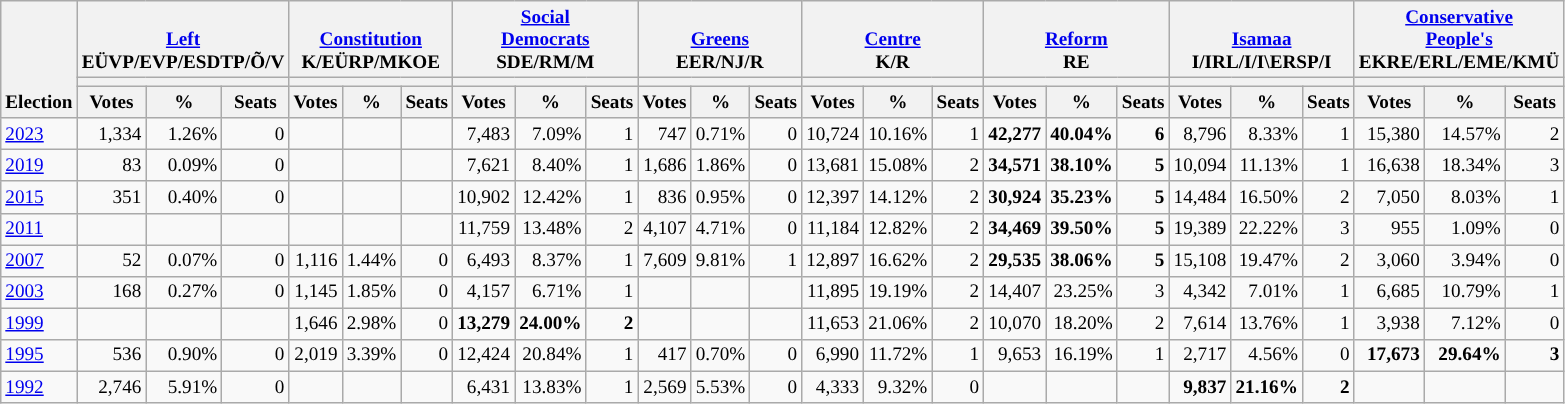<table class="wikitable" border="1" style="font-size:80%; text-align:right;">
<tr>
<th style="text-align:left;" valign=bottom rowspan=3>Election</th>
<th valign=bottom colspan=3><a href='#'>Left</a><br>EÜVP/EVP/ESDTP/Õ/V</th>
<th valign=bottom colspan=3><a href='#'>Constitution</a><br>K/EÜRP/MKOE</th>
<th valign=bottom colspan=3><a href='#'>Social<br>Democrats</a><br>SDE/RM/M</th>
<th valign=bottom colspan=3><a href='#'>Greens</a><br>EER/NJ/R</th>
<th valign=bottom colspan=3><a href='#'>Centre</a><br>K/R</th>
<th valign=bottom colspan=3><a href='#'>Reform</a><br>RE</th>
<th valign=bottom colspan=3><a href='#'>Isamaa</a><br>I/IRL/I/I\ERSP/I</th>
<th valign=bottom colspan=3><a href='#'>Conservative<br>People's</a><br>EKRE/ERL/EME/KMÜ</th>
</tr>
<tr>
<th colspan=3 style="background:"></th>
<th colspan=3 style="background:"></th>
<th colspan=3 style="background:"></th>
<th colspan=3 style="background:"></th>
<th colspan=3 style="background:"></th>
<th colspan=3 style="background:"></th>
<th colspan=3 style="background:"></th>
<th colspan=3 style="background:"></th>
</tr>
<tr>
<th>Votes</th>
<th>%</th>
<th>Seats</th>
<th>Votes</th>
<th>%</th>
<th>Seats</th>
<th>Votes</th>
<th>%</th>
<th>Seats</th>
<th>Votes</th>
<th>%</th>
<th>Seats</th>
<th>Votes</th>
<th>%</th>
<th>Seats</th>
<th>Votes</th>
<th>%</th>
<th>Seats</th>
<th>Votes</th>
<th>%</th>
<th>Seats</th>
<th>Votes</th>
<th>%</th>
<th>Seats</th>
</tr>
<tr>
<td align=left><a href='#'>2023</a></td>
<td>1,334</td>
<td>1.26%</td>
<td>0</td>
<td></td>
<td></td>
<td></td>
<td>7,483</td>
<td>7.09%</td>
<td>1</td>
<td>747</td>
<td>0.71%</td>
<td>0</td>
<td>10,724</td>
<td>10.16%</td>
<td>1</td>
<td><strong>42,277</strong></td>
<td><strong>40.04%</strong></td>
<td><strong>6</strong></td>
<td>8,796</td>
<td>8.33%</td>
<td>1</td>
<td>15,380</td>
<td>14.57%</td>
<td>2</td>
</tr>
<tr>
<td align=left><a href='#'>2019</a></td>
<td>83</td>
<td>0.09%</td>
<td>0</td>
<td></td>
<td></td>
<td></td>
<td>7,621</td>
<td>8.40%</td>
<td>1</td>
<td>1,686</td>
<td>1.86%</td>
<td>0</td>
<td>13,681</td>
<td>15.08%</td>
<td>2</td>
<td><strong>34,571</strong></td>
<td><strong>38.10%</strong></td>
<td><strong>5</strong></td>
<td>10,094</td>
<td>11.13%</td>
<td>1</td>
<td>16,638</td>
<td>18.34%</td>
<td>3</td>
</tr>
<tr>
<td align=left><a href='#'>2015</a></td>
<td>351</td>
<td>0.40%</td>
<td>0</td>
<td></td>
<td></td>
<td></td>
<td>10,902</td>
<td>12.42%</td>
<td>1</td>
<td>836</td>
<td>0.95%</td>
<td>0</td>
<td>12,397</td>
<td>14.12%</td>
<td>2</td>
<td><strong>30,924</strong></td>
<td><strong>35.23%</strong></td>
<td><strong>5</strong></td>
<td>14,484</td>
<td>16.50%</td>
<td>2</td>
<td>7,050</td>
<td>8.03%</td>
<td>1</td>
</tr>
<tr>
<td align=left><a href='#'>2011</a></td>
<td></td>
<td></td>
<td></td>
<td></td>
<td></td>
<td></td>
<td>11,759</td>
<td>13.48%</td>
<td>2</td>
<td>4,107</td>
<td>4.71%</td>
<td>0</td>
<td>11,184</td>
<td>12.82%</td>
<td>2</td>
<td><strong>34,469</strong></td>
<td><strong>39.50%</strong></td>
<td><strong>5</strong></td>
<td>19,389</td>
<td>22.22%</td>
<td>3</td>
<td>955</td>
<td>1.09%</td>
<td>0</td>
</tr>
<tr>
<td align=left><a href='#'>2007</a></td>
<td>52</td>
<td>0.07%</td>
<td>0</td>
<td>1,116</td>
<td>1.44%</td>
<td>0</td>
<td>6,493</td>
<td>8.37%</td>
<td>1</td>
<td>7,609</td>
<td>9.81%</td>
<td>1</td>
<td>12,897</td>
<td>16.62%</td>
<td>2</td>
<td><strong>29,535</strong></td>
<td><strong>38.06%</strong></td>
<td><strong>5</strong></td>
<td>15,108</td>
<td>19.47%</td>
<td>2</td>
<td>3,060</td>
<td>3.94%</td>
<td>0</td>
</tr>
<tr>
<td align=left><a href='#'>2003</a></td>
<td>168</td>
<td>0.27%</td>
<td>0</td>
<td>1,145</td>
<td>1.85%</td>
<td>0</td>
<td>4,157</td>
<td>6.71%</td>
<td>1</td>
<td></td>
<td></td>
<td></td>
<td>11,895</td>
<td>19.19%</td>
<td>2</td>
<td>14,407</td>
<td>23.25%</td>
<td>3</td>
<td>4,342</td>
<td>7.01%</td>
<td>1</td>
<td>6,685</td>
<td>10.79%</td>
<td>1</td>
</tr>
<tr>
<td align=left><a href='#'>1999</a></td>
<td></td>
<td></td>
<td></td>
<td>1,646</td>
<td>2.98%</td>
<td>0</td>
<td><strong>13,279</strong></td>
<td><strong>24.00%</strong></td>
<td><strong>2</strong></td>
<td></td>
<td></td>
<td></td>
<td>11,653</td>
<td>21.06%</td>
<td>2</td>
<td>10,070</td>
<td>18.20%</td>
<td>2</td>
<td>7,614</td>
<td>13.76%</td>
<td>1</td>
<td>3,938</td>
<td>7.12%</td>
<td>0</td>
</tr>
<tr>
<td align=left><a href='#'>1995</a></td>
<td>536</td>
<td>0.90%</td>
<td>0</td>
<td>2,019</td>
<td>3.39%</td>
<td>0</td>
<td>12,424</td>
<td>20.84%</td>
<td>1</td>
<td>417</td>
<td>0.70%</td>
<td>0</td>
<td>6,990</td>
<td>11.72%</td>
<td>1</td>
<td>9,653</td>
<td>16.19%</td>
<td>1</td>
<td>2,717</td>
<td>4.56%</td>
<td>0</td>
<td><strong>17,673</strong></td>
<td><strong>29.64%</strong></td>
<td><strong>3</strong></td>
</tr>
<tr>
<td align=left><a href='#'>1992</a></td>
<td>2,746</td>
<td>5.91%</td>
<td>0</td>
<td></td>
<td></td>
<td></td>
<td>6,431</td>
<td>13.83%</td>
<td>1</td>
<td>2,569</td>
<td>5.53%</td>
<td>0</td>
<td>4,333</td>
<td>9.32%</td>
<td>0</td>
<td></td>
<td></td>
<td></td>
<td><strong>9,837</strong></td>
<td><strong>21.16%</strong></td>
<td><strong>2</strong></td>
<td></td>
<td></td>
<td></td>
</tr>
</table>
